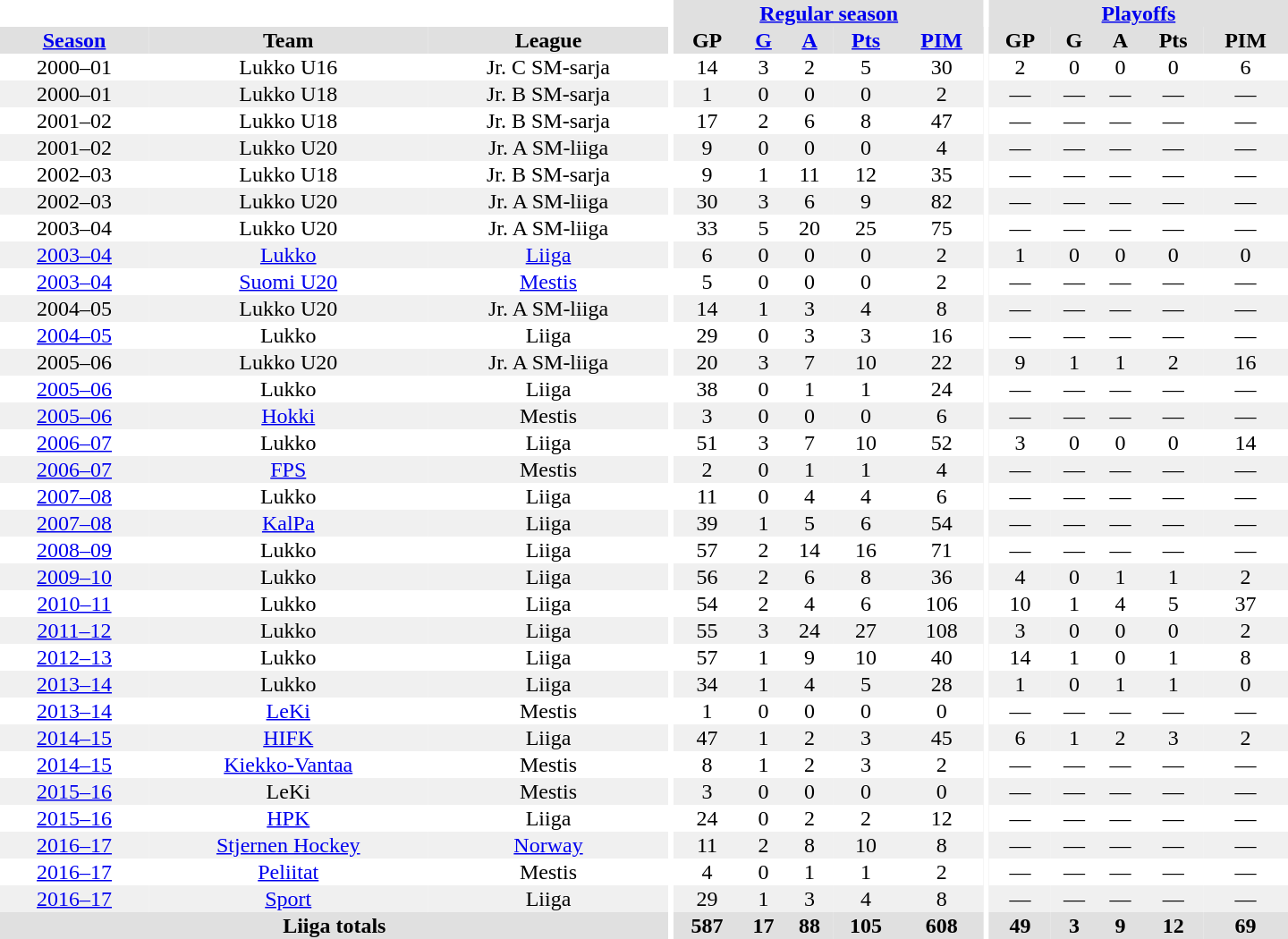<table border="0" cellpadding="1" cellspacing="0" style="text-align:center; width:60em">
<tr bgcolor="#e0e0e0">
<th colspan="3" bgcolor="#ffffff"></th>
<th rowspan="99" bgcolor="#ffffff"></th>
<th colspan="5"><a href='#'>Regular season</a></th>
<th rowspan="99" bgcolor="#ffffff"></th>
<th colspan="5"><a href='#'>Playoffs</a></th>
</tr>
<tr bgcolor="#e0e0e0">
<th><a href='#'>Season</a></th>
<th>Team</th>
<th>League</th>
<th>GP</th>
<th><a href='#'>G</a></th>
<th><a href='#'>A</a></th>
<th><a href='#'>Pts</a></th>
<th><a href='#'>PIM</a></th>
<th>GP</th>
<th>G</th>
<th>A</th>
<th>Pts</th>
<th>PIM</th>
</tr>
<tr>
<td>2000–01</td>
<td>Lukko U16</td>
<td>Jr. C SM-sarja</td>
<td>14</td>
<td>3</td>
<td>2</td>
<td>5</td>
<td>30</td>
<td>2</td>
<td>0</td>
<td>0</td>
<td>0</td>
<td>6</td>
</tr>
<tr bgcolor="#f0f0f0">
<td>2000–01</td>
<td>Lukko U18</td>
<td>Jr. B SM-sarja</td>
<td>1</td>
<td>0</td>
<td>0</td>
<td>0</td>
<td>2</td>
<td>—</td>
<td>—</td>
<td>—</td>
<td>—</td>
<td>—</td>
</tr>
<tr>
<td>2001–02</td>
<td>Lukko U18</td>
<td>Jr. B SM-sarja</td>
<td>17</td>
<td>2</td>
<td>6</td>
<td>8</td>
<td>47</td>
<td>—</td>
<td>—</td>
<td>—</td>
<td>—</td>
<td>—</td>
</tr>
<tr bgcolor="#f0f0f0">
<td>2001–02</td>
<td>Lukko U20</td>
<td>Jr. A SM-liiga</td>
<td>9</td>
<td>0</td>
<td>0</td>
<td>0</td>
<td>4</td>
<td>—</td>
<td>—</td>
<td>—</td>
<td>—</td>
<td>—</td>
</tr>
<tr>
<td>2002–03</td>
<td>Lukko U18</td>
<td>Jr. B SM-sarja</td>
<td>9</td>
<td>1</td>
<td>11</td>
<td>12</td>
<td>35</td>
<td>—</td>
<td>—</td>
<td>—</td>
<td>—</td>
<td>—</td>
</tr>
<tr bgcolor="#f0f0f0">
<td>2002–03</td>
<td>Lukko U20</td>
<td>Jr. A SM-liiga</td>
<td>30</td>
<td>3</td>
<td>6</td>
<td>9</td>
<td>82</td>
<td>—</td>
<td>—</td>
<td>—</td>
<td>—</td>
<td>—</td>
</tr>
<tr>
<td>2003–04</td>
<td>Lukko U20</td>
<td>Jr. A SM-liiga</td>
<td>33</td>
<td>5</td>
<td>20</td>
<td>25</td>
<td>75</td>
<td>—</td>
<td>—</td>
<td>—</td>
<td>—</td>
<td>—</td>
</tr>
<tr bgcolor="#f0f0f0">
<td><a href='#'>2003–04</a></td>
<td><a href='#'>Lukko</a></td>
<td><a href='#'>Liiga</a></td>
<td>6</td>
<td>0</td>
<td>0</td>
<td>0</td>
<td>2</td>
<td>1</td>
<td>0</td>
<td>0</td>
<td>0</td>
<td>0</td>
</tr>
<tr>
<td><a href='#'>2003–04</a></td>
<td><a href='#'>Suomi U20</a></td>
<td><a href='#'>Mestis</a></td>
<td>5</td>
<td>0</td>
<td>0</td>
<td>0</td>
<td>2</td>
<td>—</td>
<td>—</td>
<td>—</td>
<td>—</td>
<td>—</td>
</tr>
<tr bgcolor="#f0f0f0">
<td>2004–05</td>
<td>Lukko U20</td>
<td>Jr. A SM-liiga</td>
<td>14</td>
<td>1</td>
<td>3</td>
<td>4</td>
<td>8</td>
<td>—</td>
<td>—</td>
<td>—</td>
<td>—</td>
<td>—</td>
</tr>
<tr>
<td><a href='#'>2004–05</a></td>
<td>Lukko</td>
<td>Liiga</td>
<td>29</td>
<td>0</td>
<td>3</td>
<td>3</td>
<td>16</td>
<td>—</td>
<td>—</td>
<td>—</td>
<td>—</td>
<td>—</td>
</tr>
<tr bgcolor="#f0f0f0">
<td>2005–06</td>
<td>Lukko U20</td>
<td>Jr. A SM-liiga</td>
<td>20</td>
<td>3</td>
<td>7</td>
<td>10</td>
<td>22</td>
<td>9</td>
<td>1</td>
<td>1</td>
<td>2</td>
<td>16</td>
</tr>
<tr>
<td><a href='#'>2005–06</a></td>
<td>Lukko</td>
<td>Liiga</td>
<td>38</td>
<td>0</td>
<td>1</td>
<td>1</td>
<td>24</td>
<td>—</td>
<td>—</td>
<td>—</td>
<td>—</td>
<td>—</td>
</tr>
<tr bgcolor="#f0f0f0">
<td><a href='#'>2005–06</a></td>
<td><a href='#'>Hokki</a></td>
<td>Mestis</td>
<td>3</td>
<td>0</td>
<td>0</td>
<td>0</td>
<td>6</td>
<td>—</td>
<td>—</td>
<td>—</td>
<td>—</td>
<td>—</td>
</tr>
<tr>
<td><a href='#'>2006–07</a></td>
<td>Lukko</td>
<td>Liiga</td>
<td>51</td>
<td>3</td>
<td>7</td>
<td>10</td>
<td>52</td>
<td>3</td>
<td>0</td>
<td>0</td>
<td>0</td>
<td>14</td>
</tr>
<tr bgcolor="#f0f0f0">
<td><a href='#'>2006–07</a></td>
<td><a href='#'>FPS</a></td>
<td>Mestis</td>
<td>2</td>
<td>0</td>
<td>1</td>
<td>1</td>
<td>4</td>
<td>—</td>
<td>—</td>
<td>—</td>
<td>—</td>
<td>—</td>
</tr>
<tr>
<td><a href='#'>2007–08</a></td>
<td>Lukko</td>
<td>Liiga</td>
<td>11</td>
<td>0</td>
<td>4</td>
<td>4</td>
<td>6</td>
<td>—</td>
<td>—</td>
<td>—</td>
<td>—</td>
<td>—</td>
</tr>
<tr bgcolor="#f0f0f0">
<td><a href='#'>2007–08</a></td>
<td><a href='#'>KalPa</a></td>
<td>Liiga</td>
<td>39</td>
<td>1</td>
<td>5</td>
<td>6</td>
<td>54</td>
<td>—</td>
<td>—</td>
<td>—</td>
<td>—</td>
<td>—</td>
</tr>
<tr>
<td><a href='#'>2008–09</a></td>
<td>Lukko</td>
<td>Liiga</td>
<td>57</td>
<td>2</td>
<td>14</td>
<td>16</td>
<td>71</td>
<td>—</td>
<td>—</td>
<td>—</td>
<td>—</td>
<td>—</td>
</tr>
<tr bgcolor="#f0f0f0">
<td><a href='#'>2009–10</a></td>
<td>Lukko</td>
<td>Liiga</td>
<td>56</td>
<td>2</td>
<td>6</td>
<td>8</td>
<td>36</td>
<td>4</td>
<td>0</td>
<td>1</td>
<td>1</td>
<td>2</td>
</tr>
<tr>
<td><a href='#'>2010–11</a></td>
<td>Lukko</td>
<td>Liiga</td>
<td>54</td>
<td>2</td>
<td>4</td>
<td>6</td>
<td>106</td>
<td>10</td>
<td>1</td>
<td>4</td>
<td>5</td>
<td>37</td>
</tr>
<tr bgcolor="#f0f0f0">
<td><a href='#'>2011–12</a></td>
<td>Lukko</td>
<td>Liiga</td>
<td>55</td>
<td>3</td>
<td>24</td>
<td>27</td>
<td>108</td>
<td>3</td>
<td>0</td>
<td>0</td>
<td>0</td>
<td>2</td>
</tr>
<tr>
<td><a href='#'>2012–13</a></td>
<td>Lukko</td>
<td>Liiga</td>
<td>57</td>
<td>1</td>
<td>9</td>
<td>10</td>
<td>40</td>
<td>14</td>
<td>1</td>
<td>0</td>
<td>1</td>
<td>8</td>
</tr>
<tr bgcolor="#f0f0f0">
<td><a href='#'>2013–14</a></td>
<td>Lukko</td>
<td>Liiga</td>
<td>34</td>
<td>1</td>
<td>4</td>
<td>5</td>
<td>28</td>
<td>1</td>
<td>0</td>
<td>1</td>
<td>1</td>
<td>0</td>
</tr>
<tr>
<td><a href='#'>2013–14</a></td>
<td><a href='#'>LeKi</a></td>
<td>Mestis</td>
<td>1</td>
<td>0</td>
<td>0</td>
<td>0</td>
<td>0</td>
<td>—</td>
<td>—</td>
<td>—</td>
<td>—</td>
<td>—</td>
</tr>
<tr bgcolor="#f0f0f0">
<td><a href='#'>2014–15</a></td>
<td><a href='#'>HIFK</a></td>
<td>Liiga</td>
<td>47</td>
<td>1</td>
<td>2</td>
<td>3</td>
<td>45</td>
<td>6</td>
<td>1</td>
<td>2</td>
<td>3</td>
<td>2</td>
</tr>
<tr>
<td><a href='#'>2014–15</a></td>
<td><a href='#'>Kiekko-Vantaa</a></td>
<td>Mestis</td>
<td>8</td>
<td>1</td>
<td>2</td>
<td>3</td>
<td>2</td>
<td>—</td>
<td>—</td>
<td>—</td>
<td>—</td>
<td>—</td>
</tr>
<tr bgcolor="#f0f0f0">
<td><a href='#'>2015–16</a></td>
<td>LeKi</td>
<td>Mestis</td>
<td>3</td>
<td>0</td>
<td>0</td>
<td>0</td>
<td>0</td>
<td>—</td>
<td>—</td>
<td>—</td>
<td>—</td>
<td>—</td>
</tr>
<tr>
<td><a href='#'>2015–16</a></td>
<td><a href='#'>HPK</a></td>
<td>Liiga</td>
<td>24</td>
<td>0</td>
<td>2</td>
<td>2</td>
<td>12</td>
<td>—</td>
<td>—</td>
<td>—</td>
<td>—</td>
<td>—</td>
</tr>
<tr bgcolor="#f0f0f0">
<td><a href='#'>2016–17</a></td>
<td><a href='#'>Stjernen Hockey</a></td>
<td><a href='#'>Norway</a></td>
<td>11</td>
<td>2</td>
<td>8</td>
<td>10</td>
<td>8</td>
<td>—</td>
<td>—</td>
<td>—</td>
<td>—</td>
<td>—</td>
</tr>
<tr>
<td><a href='#'>2016–17</a></td>
<td><a href='#'>Peliitat</a></td>
<td>Mestis</td>
<td>4</td>
<td>0</td>
<td>1</td>
<td>1</td>
<td>2</td>
<td>—</td>
<td>—</td>
<td>—</td>
<td>—</td>
<td>—</td>
</tr>
<tr bgcolor="#f0f0f0">
<td><a href='#'>2016–17</a></td>
<td><a href='#'>Sport</a></td>
<td>Liiga</td>
<td>29</td>
<td>1</td>
<td>3</td>
<td>4</td>
<td>8</td>
<td>—</td>
<td>—</td>
<td>—</td>
<td>—</td>
<td>—</td>
</tr>
<tr>
</tr>
<tr ALIGN="center" bgcolor="#e0e0e0">
<th colspan="3">Liiga totals</th>
<th ALIGN="center">587</th>
<th ALIGN="center">17</th>
<th ALIGN="center">88</th>
<th ALIGN="center">105</th>
<th ALIGN="center">608</th>
<th ALIGN="center">49</th>
<th ALIGN="center">3</th>
<th ALIGN="center">9</th>
<th ALIGN="center">12</th>
<th ALIGN="center">69</th>
</tr>
</table>
